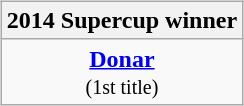<table style="width:100%;">
<tr>
<td valign=top align=right width=33%></td>
<td style="vertical-align:top; align:center; width:33%;"><br><table style="width:100%;">
<tr>
<td style="width=50%;"></td>
<td></td>
<td style="width=50%;"></td>
</tr>
</table>
<br><table class=wikitable style="text-align:center; margin:auto">
<tr>
<th>2014 Supercup winner</th>
</tr>
<tr>
<td><strong><a href='#'>Donar</a></strong><br><small>(1st title)</small></td>
</tr>
</table>
</td>
<td style="vertical-align:top; align:left; width:33%;"></td>
</tr>
</table>
